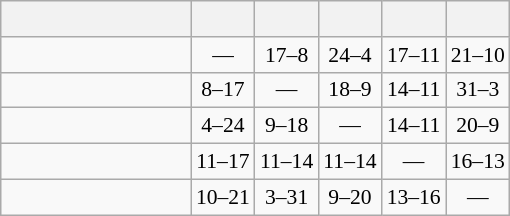<table class="wikitable" style="text-align:center; font-size:90%;">
<tr>
<th width=120> </th>
<th></th>
<th></th>
<th></th>
<th></th>
<th></th>
</tr>
<tr>
<td style="text-align:right;"></td>
<td>—</td>
<td>17–8</td>
<td>24–4</td>
<td>17–11</td>
<td>21–10</td>
</tr>
<tr>
<td style="text-align:right;"></td>
<td>8–17</td>
<td>—</td>
<td>18–9</td>
<td>14–11</td>
<td>31–3</td>
</tr>
<tr>
<td style="text-align:right;"></td>
<td>4–24</td>
<td>9–18</td>
<td>—</td>
<td>14–11</td>
<td>20–9</td>
</tr>
<tr>
<td style="text-align:right;"></td>
<td>11–17</td>
<td>11–14</td>
<td>11–14</td>
<td>—</td>
<td>16–13</td>
</tr>
<tr>
<td style="text-align:right;"></td>
<td>10–21</td>
<td>3–31</td>
<td>9–20</td>
<td>13–16</td>
<td>—</td>
</tr>
</table>
